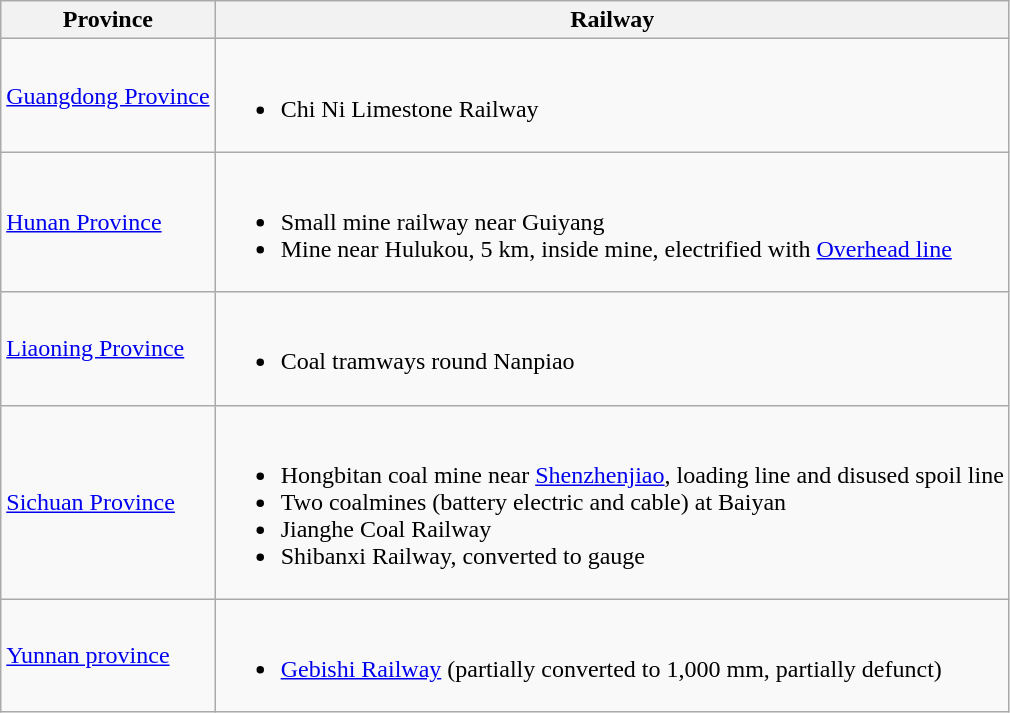<table class=wikitable>
<tr>
<th>Province</th>
<th>Railway</th>
</tr>
<tr>
<td><a href='#'>Guangdong Province</a></td>
<td><br><ul><li>Chi Ni Limestone Railway</li></ul></td>
</tr>
<tr>
<td><a href='#'>Hunan Province</a></td>
<td><br><ul><li>Small mine railway near Guiyang</li><li>Mine near Hulukou, 5 km, inside mine, electrified with <a href='#'>Overhead line</a></li></ul></td>
</tr>
<tr>
<td><a href='#'>Liaoning Province</a></td>
<td><br><ul><li>Coal tramways round Nanpiao</li></ul></td>
</tr>
<tr>
<td><a href='#'>Sichuan Province</a></td>
<td><br><ul><li>Hongbitan coal mine near <a href='#'>Shenzhenjiao</a>, loading line and disused spoil line</li><li>Two coalmines (battery electric and cable) at Baiyan</li><li>Jianghe Coal Railway</li><li>Shibanxi Railway, converted to  gauge</li></ul></td>
</tr>
<tr>
<td><a href='#'>Yunnan province</a></td>
<td><br><ul><li><a href='#'>Gebishi Railway</a> (partially converted to 1,000 mm, partially defunct)</li></ul></td>
</tr>
</table>
